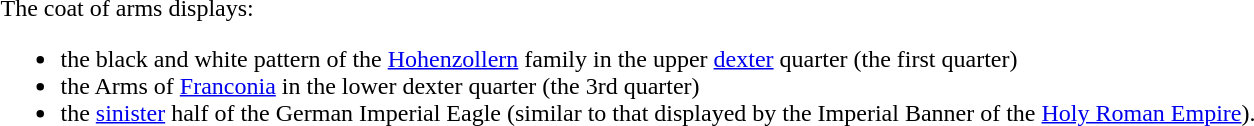<table>
<tr valign="top">
<td>The coat of arms displays:<br><ul><li>the black and white pattern of the <a href='#'>Hohenzollern</a> family in the upper <a href='#'>dexter</a>  quarter (the first quarter)</li><li>the Arms of <a href='#'>Franconia</a> in the lower dexter quarter (the 3rd quarter)</li><li>the <a href='#'>sinister</a> half of the German Imperial Eagle (similar to that displayed by the Imperial Banner of the <a href='#'>Holy Roman Empire</a>).</li></ul></td>
</tr>
</table>
